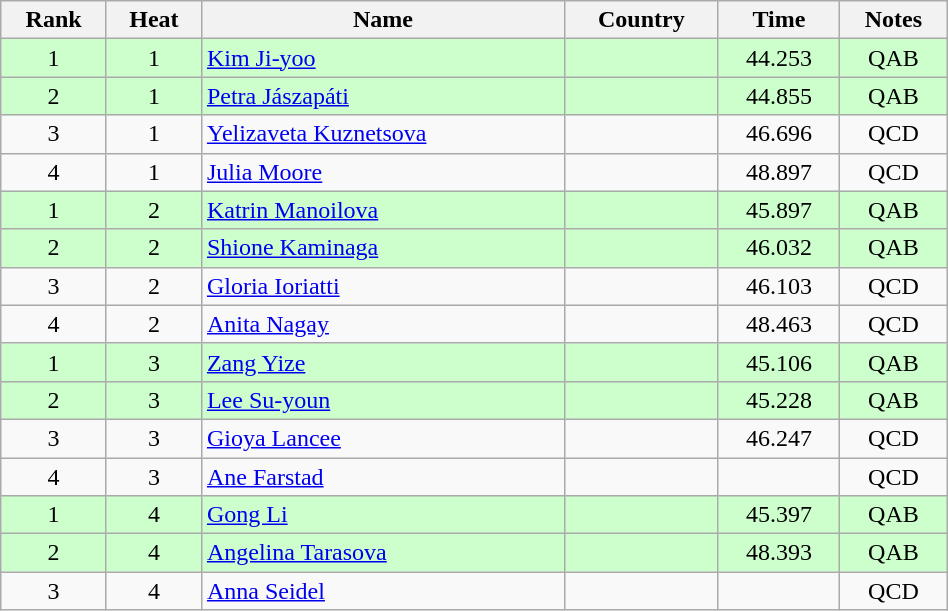<table class="wikitable sortable" style="text-align:center" width=50%>
<tr>
<th>Rank</th>
<th>Heat</th>
<th>Name</th>
<th>Country</th>
<th>Time</th>
<th>Notes</th>
</tr>
<tr bgcolor=ccffcc>
<td>1</td>
<td>1</td>
<td align=left><a href='#'>Kim Ji-yoo</a></td>
<td align=left></td>
<td>44.253</td>
<td>QAB</td>
</tr>
<tr bgcolor=ccffcc>
<td>2</td>
<td>1</td>
<td align=left><a href='#'>Petra Jászapáti</a></td>
<td align=left></td>
<td>44.855</td>
<td>QAB</td>
</tr>
<tr>
<td>3</td>
<td>1</td>
<td align=left><a href='#'>Yelizaveta Kuznetsova</a></td>
<td align=left></td>
<td>46.696</td>
<td>QCD</td>
</tr>
<tr>
<td>4</td>
<td>1</td>
<td align=left><a href='#'>Julia Moore</a></td>
<td align=left></td>
<td>48.897</td>
<td>QCD</td>
</tr>
<tr bgcolor=ccffcc>
<td>1</td>
<td>2</td>
<td align=left><a href='#'>Katrin Manoilova</a></td>
<td align=left></td>
<td>45.897</td>
<td>QAB</td>
</tr>
<tr bgcolor=ccffcc>
<td>2</td>
<td>2</td>
<td align=left><a href='#'>Shione Kaminaga</a></td>
<td align=left></td>
<td>46.032</td>
<td>QAB</td>
</tr>
<tr>
<td>3</td>
<td>2</td>
<td align=left><a href='#'>Gloria Ioriatti</a></td>
<td align=left></td>
<td>46.103</td>
<td>QCD</td>
</tr>
<tr>
<td>4</td>
<td>2</td>
<td align=left><a href='#'>Anita Nagay</a></td>
<td align=left></td>
<td>48.463</td>
<td>QCD</td>
</tr>
<tr bgcolor=ccffcc>
<td>1</td>
<td>3</td>
<td align=left><a href='#'>Zang Yize</a></td>
<td align=left></td>
<td>45.106</td>
<td>QAB</td>
</tr>
<tr bgcolor=ccffcc>
<td>2</td>
<td>3</td>
<td align=left><a href='#'>Lee Su-youn</a></td>
<td align=left></td>
<td>45.228</td>
<td>QAB</td>
</tr>
<tr>
<td>3</td>
<td>3</td>
<td align=left><a href='#'>Gioya Lancee</a></td>
<td align=left></td>
<td>46.247</td>
<td>QCD</td>
</tr>
<tr>
<td>4</td>
<td>3</td>
<td align=left><a href='#'>Ane Farstad</a></td>
<td align=left></td>
<td></td>
<td>QCD</td>
</tr>
<tr bgcolor=ccffcc>
<td>1</td>
<td>4</td>
<td align=left><a href='#'>Gong Li</a></td>
<td align=left></td>
<td>45.397</td>
<td>QAB</td>
</tr>
<tr bgcolor=ccffcc>
<td>2</td>
<td>4</td>
<td align=left><a href='#'>Angelina Tarasova</a></td>
<td align=left></td>
<td>48.393</td>
<td>QAB</td>
</tr>
<tr>
<td>3</td>
<td>4</td>
<td align=left><a href='#'>Anna Seidel</a></td>
<td align=left></td>
<td></td>
<td>QCD</td>
</tr>
</table>
